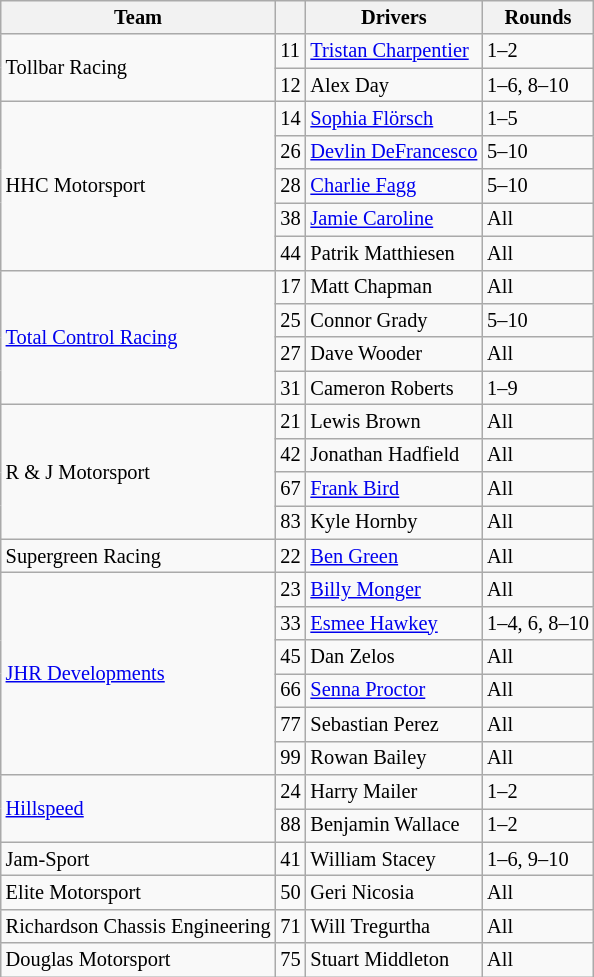<table class="wikitable" style="font-size: 85%">
<tr>
<th>Team</th>
<th></th>
<th>Drivers</th>
<th>Rounds</th>
</tr>
<tr>
<td rowspan=2>Tollbar Racing</td>
<td>11</td>
<td nowrap> <a href='#'>Tristan Charpentier</a></td>
<td>1–2</td>
</tr>
<tr>
<td>12</td>
<td> Alex Day</td>
<td nowrap>1–6, 8–10</td>
</tr>
<tr>
<td rowspan=5>HHC Motorsport</td>
<td>14</td>
<td> <a href='#'>Sophia Flörsch</a></td>
<td>1–5</td>
</tr>
<tr>
<td>26</td>
<td> <a href='#'>Devlin DeFrancesco</a></td>
<td>5–10</td>
</tr>
<tr>
<td>28</td>
<td> <a href='#'>Charlie Fagg</a></td>
<td>5–10</td>
</tr>
<tr>
<td>38</td>
<td> <a href='#'>Jamie Caroline</a></td>
<td>All</td>
</tr>
<tr>
<td>44</td>
<td> Patrik Matthiesen</td>
<td>All</td>
</tr>
<tr>
<td rowspan=4><a href='#'>Total Control Racing</a></td>
<td>17</td>
<td> Matt Chapman</td>
<td>All</td>
</tr>
<tr>
<td>25</td>
<td> Connor Grady</td>
<td>5–10</td>
</tr>
<tr>
<td>27</td>
<td> Dave Wooder</td>
<td>All</td>
</tr>
<tr>
<td>31</td>
<td> Cameron Roberts</td>
<td>1–9</td>
</tr>
<tr>
<td rowspan=4>R & J Motorsport</td>
<td>21</td>
<td> Lewis Brown</td>
<td>All</td>
</tr>
<tr>
<td>42</td>
<td> Jonathan Hadfield</td>
<td>All</td>
</tr>
<tr>
<td>67</td>
<td> <a href='#'>Frank Bird</a></td>
<td>All</td>
</tr>
<tr>
<td>83</td>
<td> Kyle Hornby</td>
<td>All</td>
</tr>
<tr>
<td>Supergreen Racing</td>
<td>22</td>
<td> <a href='#'>Ben Green</a></td>
<td>All</td>
</tr>
<tr>
<td rowspan=6><a href='#'>JHR Developments</a></td>
<td>23</td>
<td> <a href='#'>Billy Monger</a></td>
<td>All</td>
</tr>
<tr>
<td>33</td>
<td> <a href='#'>Esmee Hawkey</a></td>
<td nowrap>1–4, 6, 8–10</td>
</tr>
<tr>
<td>45</td>
<td> Dan Zelos</td>
<td>All</td>
</tr>
<tr>
<td>66</td>
<td> <a href='#'>Senna Proctor</a></td>
<td>All</td>
</tr>
<tr>
<td>77</td>
<td> Sebastian Perez</td>
<td>All</td>
</tr>
<tr>
<td>99</td>
<td> Rowan Bailey</td>
<td>All</td>
</tr>
<tr>
<td rowspan=2><a href='#'>Hillspeed</a></td>
<td>24</td>
<td> Harry Mailer</td>
<td>1–2</td>
</tr>
<tr>
<td>88</td>
<td> Benjamin Wallace</td>
<td>1–2</td>
</tr>
<tr>
<td>Jam-Sport</td>
<td>41</td>
<td> William Stacey</td>
<td>1–6, 9–10</td>
</tr>
<tr>
<td>Elite Motorsport</td>
<td>50</td>
<td> Geri Nicosia</td>
<td>All</td>
</tr>
<tr>
<td nowrap>Richardson Chassis Engineering</td>
<td>71</td>
<td> Will Tregurtha</td>
<td>All</td>
</tr>
<tr>
<td>Douglas Motorsport</td>
<td>75</td>
<td> Stuart Middleton</td>
<td>All</td>
</tr>
</table>
